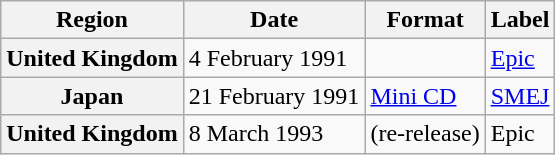<table class="wikitable plainrowheaders">
<tr>
<th scope="col">Region</th>
<th scope="col">Date</th>
<th scope="col">Format</th>
<th scope="col">Label</th>
</tr>
<tr>
<th scope="row">United Kingdom</th>
<td>4 February 1991</td>
<td></td>
<td><a href='#'>Epic</a></td>
</tr>
<tr>
<th scope="row">Japan</th>
<td>21 February 1991</td>
<td><a href='#'>Mini CD</a></td>
<td><a href='#'>SMEJ</a></td>
</tr>
<tr>
<th scope="row">United Kingdom</th>
<td>8 March 1993</td>
<td> (re-release)</td>
<td>Epic</td>
</tr>
</table>
